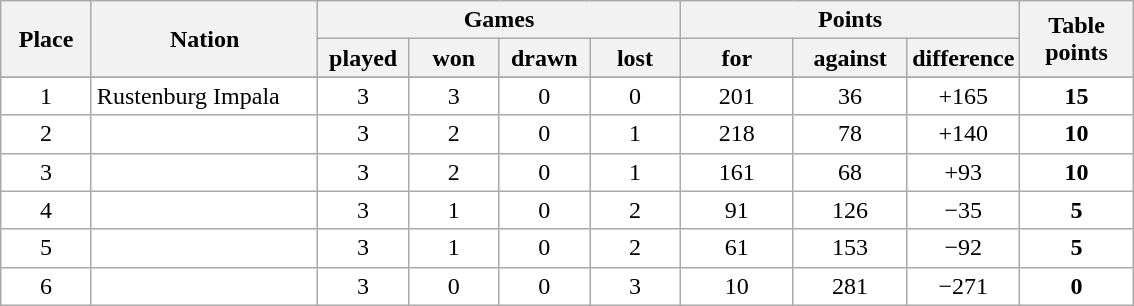<table class="wikitable">
<tr>
<th rowspan=2 width="8%">Place</th>
<th rowspan=2 width="20%">Nation</th>
<th colspan=4 width="32%">Games</th>
<th colspan=3 width="30%">Points</th>
<th rowspan=2 width="10%">Table<br>points</th>
</tr>
<tr>
<th width="8%">played</th>
<th width="8%">won</th>
<th width="8%">drawn</th>
<th width="8%">lost</th>
<th width="10%">for</th>
<th width="10%">against</th>
<th width="10%">difference</th>
</tr>
<tr>
</tr>
<tr bgcolor=#ffffff align=center>
<td>1</td>
<td align=left> Rustenburg Impala</td>
<td>3</td>
<td>3</td>
<td>0</td>
<td>0</td>
<td>201</td>
<td>36</td>
<td>+165</td>
<td><strong>15</strong></td>
</tr>
<tr bgcolor=#ffffff align=center>
<td>2</td>
<td align=left></td>
<td>3</td>
<td>2</td>
<td>0</td>
<td>1</td>
<td>218</td>
<td>78</td>
<td>+140</td>
<td><strong>10</strong></td>
</tr>
<tr bgcolor=#ffffff align=center>
<td>3</td>
<td align=left></td>
<td>3</td>
<td>2</td>
<td>0</td>
<td>1</td>
<td>161</td>
<td>68</td>
<td>+93</td>
<td><strong>10</strong></td>
</tr>
<tr bgcolor=#ffffff align=center>
<td>4</td>
<td align=left></td>
<td>3</td>
<td>1</td>
<td>0</td>
<td>2</td>
<td>91</td>
<td>126</td>
<td>−35</td>
<td><strong>5</strong></td>
</tr>
<tr bgcolor=#ffffff align=center>
<td>5</td>
<td align=left></td>
<td>3</td>
<td>1</td>
<td>0</td>
<td>2</td>
<td>61</td>
<td>153</td>
<td>−92</td>
<td><strong>5</strong></td>
</tr>
<tr bgcolor=#ffffff align=center>
<td>6</td>
<td align=left></td>
<td>3</td>
<td>0</td>
<td>0</td>
<td>3</td>
<td>10</td>
<td>281</td>
<td>−271</td>
<td><strong>0</strong></td>
</tr>
</table>
